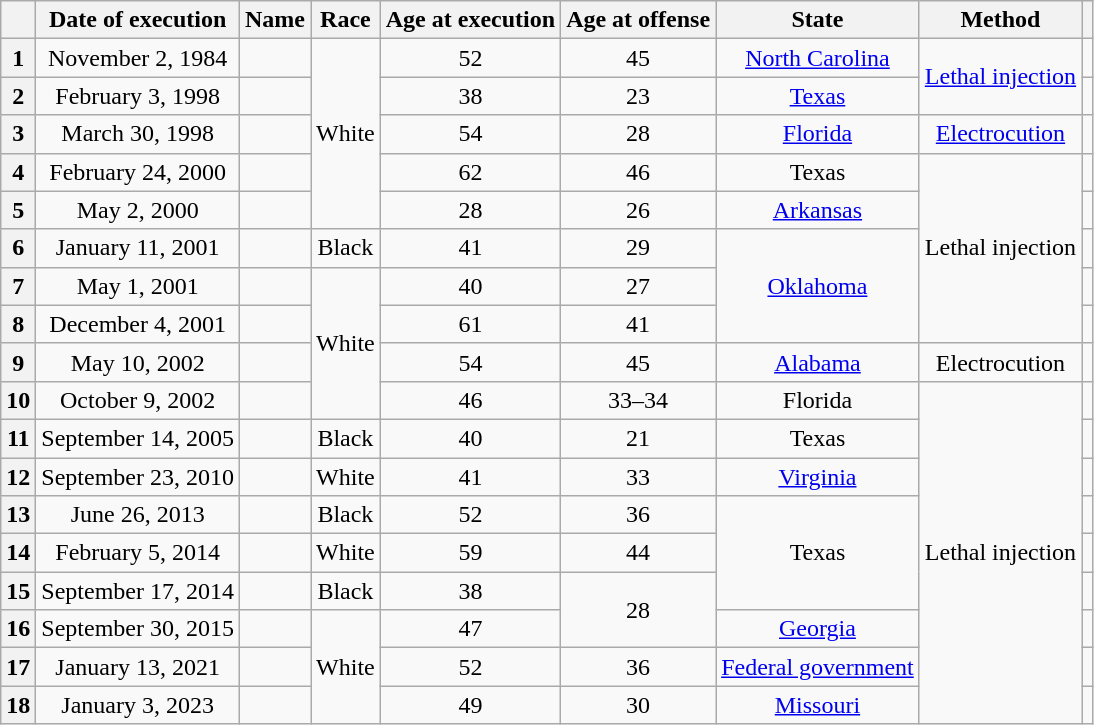<table class="wikitable sortable" style="text-align:center;">
<tr>
<th scope="col"></th>
<th scope="col" data-sort-type="date">Date of execution</th>
<th scope="col">Name</th>
<th scope="col">Race</th>
<th scope="col">Age at execution</th>
<th scope="col">Age at offense</th>
<th scope="col">State</th>
<th scope="col">Method</th>
<th scope="col"></th>
</tr>
<tr>
<th scope="row">1</th>
<td>November 2, 1984</td>
<td></td>
<td rowspan="5">White</td>
<td>52</td>
<td>45</td>
<td><a href='#'>North Carolina</a></td>
<td rowspan="2"><a href='#'>Lethal injection</a></td>
<td></td>
</tr>
<tr>
<th scope="row">2</th>
<td>February 3, 1998</td>
<td></td>
<td>38</td>
<td>23</td>
<td><a href='#'>Texas</a></td>
<td></td>
</tr>
<tr>
<th scope="row">3</th>
<td>March 30, 1998</td>
<td></td>
<td>54</td>
<td>28</td>
<td><a href='#'>Florida</a></td>
<td><a href='#'>Electrocution</a></td>
<td></td>
</tr>
<tr>
<th scope="row">4</th>
<td>February 24, 2000</td>
<td></td>
<td>62</td>
<td>46</td>
<td>Texas</td>
<td rowspan="5">Lethal injection</td>
<td></td>
</tr>
<tr>
<th scope="row">5</th>
<td>May 2, 2000</td>
<td></td>
<td>28</td>
<td>26</td>
<td><a href='#'>Arkansas</a></td>
<td></td>
</tr>
<tr>
<th scope="row">6</th>
<td>January 11, 2001</td>
<td></td>
<td>Black</td>
<td>41</td>
<td>29</td>
<td rowspan="3"><a href='#'>Oklahoma</a></td>
<td></td>
</tr>
<tr>
<th scope="row">7</th>
<td>May 1, 2001</td>
<td></td>
<td rowspan="4">White</td>
<td>40</td>
<td>27</td>
<td></td>
</tr>
<tr>
<th scope="row">8</th>
<td>December 4, 2001</td>
<td></td>
<td>61</td>
<td>41</td>
<td></td>
</tr>
<tr>
<th scope="row">9</th>
<td>May 10, 2002</td>
<td></td>
<td>54</td>
<td>45</td>
<td><a href='#'>Alabama</a></td>
<td>Electrocution</td>
<td></td>
</tr>
<tr>
<th scope="row">10</th>
<td>October 9, 2002</td>
<td></td>
<td>46</td>
<td>33–34</td>
<td>Florida</td>
<td rowspan="9">Lethal injection</td>
<td></td>
</tr>
<tr>
<th scope="row">11</th>
<td>September 14, 2005</td>
<td></td>
<td>Black</td>
<td>40</td>
<td>21</td>
<td>Texas</td>
<td></td>
</tr>
<tr>
<th scope="row">12</th>
<td>September 23, 2010</td>
<td></td>
<td>White</td>
<td>41</td>
<td>33</td>
<td><a href='#'>Virginia</a></td>
<td></td>
</tr>
<tr>
<th scope="row">13</th>
<td>June 26, 2013</td>
<td></td>
<td>Black</td>
<td>52</td>
<td>36</td>
<td rowspan="3">Texas</td>
<td></td>
</tr>
<tr>
<th scope="row">14</th>
<td>February 5, 2014</td>
<td></td>
<td>White</td>
<td>59</td>
<td>44</td>
<td></td>
</tr>
<tr>
<th scope="row">15</th>
<td>September 17, 2014</td>
<td></td>
<td>Black</td>
<td>38</td>
<td rowspan="2">28</td>
<td></td>
</tr>
<tr>
<th scope="row">16</th>
<td>September 30, 2015</td>
<td></td>
<td rowspan="3">White</td>
<td>47</td>
<td><a href='#'>Georgia</a></td>
<td></td>
</tr>
<tr>
<th scope="row">17</th>
<td>January 13, 2021</td>
<td></td>
<td>52</td>
<td>36</td>
<td><a href='#'>Federal government</a></td>
<td></td>
</tr>
<tr>
<th scope="row">18</th>
<td>January 3, 2023</td>
<td></td>
<td>49</td>
<td>30</td>
<td><a href='#'>Missouri</a></td>
<td></td>
</tr>
</table>
